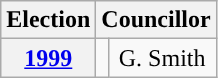<table class="wikitable" style="text-align:center">
<tr>
<th>Election</th>
<th colspan=2>Councillor</th>
</tr>
<tr>
<th><a href='#'>1999</a></th>
<td style="background-color: "></td>
<td>G. Smith</td>
</tr>
</table>
